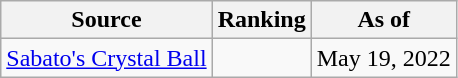<table class="wikitable" style="text-align:center">
<tr>
<th>Source</th>
<th>Ranking</th>
<th>As of</th>
</tr>
<tr>
<td align=left><a href='#'>Sabato's Crystal Ball</a></td>
<td></td>
<td>May 19, 2022</td>
</tr>
</table>
